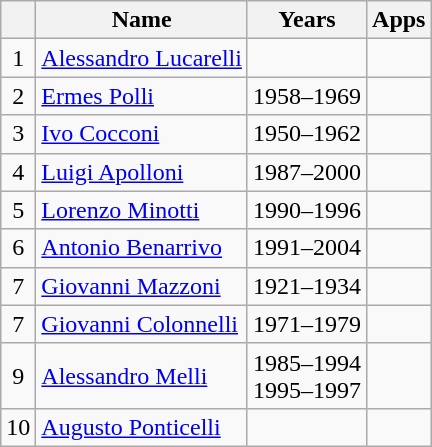<table class="wikitable sortable" style="text-align: center">
<tr>
<th></th>
<th>Name</th>
<th>Years</th>
<th>Apps</th>
</tr>
<tr>
<td>1</td>
<td align="left"> <a href='#'>Alessandro Lucarelli</a></td>
<td></td>
<td></td>
</tr>
<tr>
<td>2</td>
<td align="left"> <a href='#'>Ermes Polli</a></td>
<td>1958–1969</td>
<td></td>
</tr>
<tr>
<td>3</td>
<td align="left"> <a href='#'>Ivo Cocconi</a></td>
<td>1950–1962</td>
<td></td>
</tr>
<tr>
<td>4</td>
<td align="left"> <a href='#'>Luigi Apolloni</a></td>
<td>1987–2000</td>
<td></td>
</tr>
<tr>
<td>5</td>
<td align="left"> <a href='#'>Lorenzo Minotti</a></td>
<td>1990–1996</td>
<td></td>
</tr>
<tr>
<td>6</td>
<td align="left"> <a href='#'>Antonio Benarrivo</a></td>
<td>1991–2004</td>
<td></td>
</tr>
<tr>
<td>7</td>
<td align="left"> <a href='#'>Giovanni Mazzoni</a></td>
<td>1921–1934</td>
<td></td>
</tr>
<tr>
<td>7</td>
<td align="left"> <a href='#'>Giovanni Colonnelli</a></td>
<td>1971–1979</td>
<td></td>
</tr>
<tr>
<td>9</td>
<td align="left"> <a href='#'>Alessandro Melli</a></td>
<td>1985–1994<br>1995–1997</td>
<td></td>
</tr>
<tr>
<td>10</td>
<td align="left"> <a href='#'>Augusto Ponticelli</a></td>
<td></td>
<td></td>
</tr>
</table>
